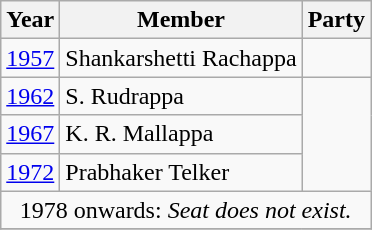<table class="wikitable sortable">
<tr>
<th>Year</th>
<th>Member</th>
<th colspan="2">Party</th>
</tr>
<tr>
<td><a href='#'>1957</a></td>
<td>Shankarshetti Rachappa</td>
<td></td>
</tr>
<tr>
<td><a href='#'>1962</a></td>
<td>S. Rudrappa</td>
</tr>
<tr>
<td><a href='#'>1967</a></td>
<td>K. R. Mallappa</td>
</tr>
<tr>
<td><a href='#'>1972</a></td>
<td>Prabhaker Telker</td>
</tr>
<tr>
<td colspan=4 align=center>1978 onwards: <em>Seat does not exist.</em></td>
</tr>
<tr>
</tr>
</table>
